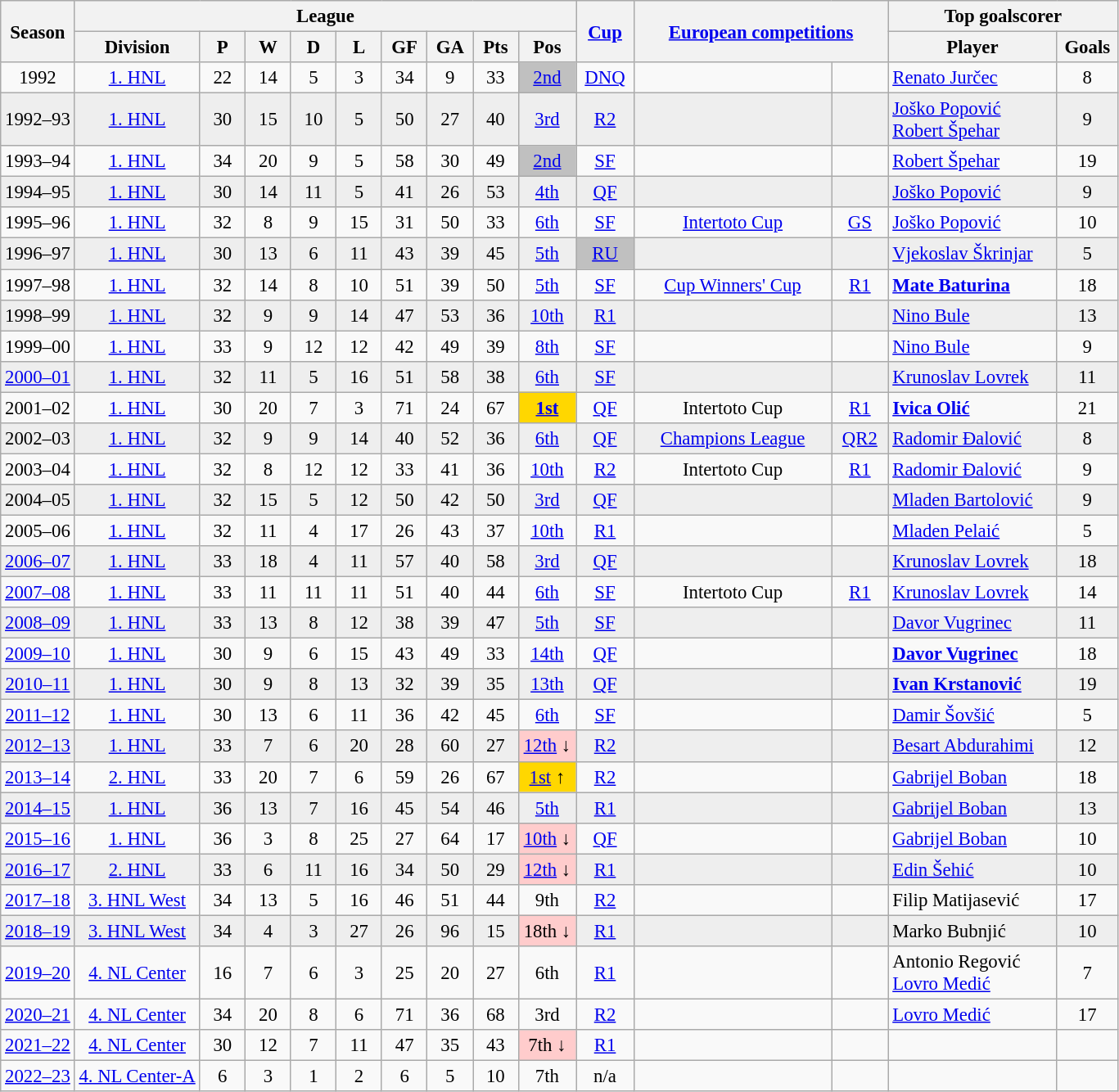<table class="wikitable" style="font-size: 95%; text-align: center">
<tr>
<th rowspan=2>Season</th>
<th colspan=9>League</th>
<th rowspan=2 width="40"><a href='#'>Cup</a></th>
<th rowspan=2 colspan=2 width="200"><a href='#'>European competitions</a></th>
<th colspan=2 width="180">Top goalscorer</th>
</tr>
<tr>
<th>Division</th>
<th width="30">P</th>
<th width="30">W</th>
<th width="30">D</th>
<th width="30">L</th>
<th width="30">GF</th>
<th width="30">GA</th>
<th width="30">Pts</th>
<th width="40">Pos</th>
<th>Player</th>
<th>Goals</th>
</tr>
<tr>
<td>1992</td>
<td><a href='#'>1. HNL</a></td>
<td>22</td>
<td>14</td>
<td>5</td>
<td>3</td>
<td>34</td>
<td>9</td>
<td>33</td>
<td bgcolor=Silver><a href='#'>2nd</a></td>
<td><a href='#'>DNQ</a></td>
<td></td>
<td></td>
<td align="left"><a href='#'>Renato Jurčec</a></td>
<td>8</td>
</tr>
<tr bgcolor=#EEEEEE>
<td>1992–93</td>
<td><a href='#'>1. HNL</a></td>
<td>30</td>
<td>15</td>
<td>10</td>
<td>5</td>
<td>50</td>
<td>27</td>
<td>40</td>
<td><a href='#'>3rd</a></td>
<td><a href='#'>R2</a></td>
<td></td>
<td></td>
<td align="left"><a href='#'>Joško Popović</a><br><a href='#'>Robert Špehar</a></td>
<td>9</td>
</tr>
<tr>
<td>1993–94</td>
<td><a href='#'>1. HNL</a></td>
<td>34</td>
<td>20</td>
<td>9</td>
<td>5</td>
<td>58</td>
<td>30</td>
<td>49</td>
<td bgcolor=Silver><a href='#'>2nd</a></td>
<td><a href='#'>SF</a></td>
<td></td>
<td></td>
<td align="left"><a href='#'>Robert Špehar</a></td>
<td>19</td>
</tr>
<tr bgcolor=#EEEEEE>
<td>1994–95</td>
<td><a href='#'>1. HNL</a></td>
<td>30</td>
<td>14</td>
<td>11</td>
<td>5</td>
<td>41</td>
<td>26</td>
<td>53</td>
<td><a href='#'>4th</a></td>
<td><a href='#'>QF</a></td>
<td></td>
<td></td>
<td align="left"><a href='#'>Joško Popović</a></td>
<td>9</td>
</tr>
<tr>
<td>1995–96</td>
<td><a href='#'>1. HNL</a></td>
<td>32</td>
<td>8</td>
<td>9</td>
<td>15</td>
<td>31</td>
<td>50</td>
<td>33</td>
<td><a href='#'>6th</a></td>
<td><a href='#'>SF</a></td>
<td><a href='#'>Intertoto Cup</a></td>
<td><a href='#'>GS</a></td>
<td align="left"><a href='#'>Joško Popović</a></td>
<td>10</td>
</tr>
<tr bgcolor=#EEEEEE>
<td>1996–97</td>
<td><a href='#'>1. HNL</a></td>
<td>30</td>
<td>13</td>
<td>6</td>
<td>11</td>
<td>43</td>
<td>39</td>
<td>45</td>
<td><a href='#'>5th</a></td>
<td bgcolor=Silver><a href='#'>RU</a></td>
<td></td>
<td></td>
<td align="left"><a href='#'>Vjekoslav Škrinjar</a></td>
<td>5</td>
</tr>
<tr>
<td>1997–98</td>
<td><a href='#'>1. HNL</a></td>
<td>32</td>
<td>14</td>
<td>8</td>
<td>10</td>
<td>51</td>
<td>39</td>
<td>50</td>
<td><a href='#'>5th</a></td>
<td><a href='#'>SF</a></td>
<td><a href='#'>Cup Winners' Cup</a></td>
<td><a href='#'>R1</a></td>
<td align="left"><strong><a href='#'>Mate Baturina</a></strong></td>
<td>18</td>
</tr>
<tr bgcolor=#EEEEEE>
<td>1998–99</td>
<td><a href='#'>1. HNL</a></td>
<td>32</td>
<td>9</td>
<td>9</td>
<td>14</td>
<td>47</td>
<td>53</td>
<td>36</td>
<td><a href='#'>10th</a></td>
<td><a href='#'>R1</a></td>
<td></td>
<td></td>
<td align="left"><a href='#'>Nino Bule</a></td>
<td>13</td>
</tr>
<tr>
<td>1999–00</td>
<td><a href='#'>1. HNL</a></td>
<td>33</td>
<td>9</td>
<td>12</td>
<td>12</td>
<td>42</td>
<td>49</td>
<td>39</td>
<td><a href='#'>8th</a></td>
<td><a href='#'>SF</a></td>
<td></td>
<td></td>
<td align="left"><a href='#'>Nino Bule</a></td>
<td>9</td>
</tr>
<tr bgcolor=#EEEEEE>
<td><a href='#'>2000–01</a></td>
<td><a href='#'>1. HNL</a></td>
<td>32</td>
<td>11</td>
<td>5</td>
<td>16</td>
<td>51</td>
<td>58</td>
<td>38</td>
<td><a href='#'>6th</a></td>
<td><a href='#'>SF</a></td>
<td></td>
<td></td>
<td align="left"><a href='#'>Krunoslav Lovrek</a></td>
<td>11</td>
</tr>
<tr>
<td>2001–02</td>
<td><a href='#'>1. HNL</a></td>
<td>30</td>
<td>20</td>
<td>7</td>
<td>3</td>
<td>71</td>
<td>24</td>
<td>67</td>
<td bgcolor=Gold><strong><a href='#'>1st</a></strong></td>
<td><a href='#'>QF</a></td>
<td>Intertoto Cup</td>
<td><a href='#'>R1</a></td>
<td align="left"><strong><a href='#'>Ivica Olić</a></strong></td>
<td>21</td>
</tr>
<tr bgcolor=#EEEEEE>
<td>2002–03</td>
<td><a href='#'>1. HNL</a></td>
<td>32</td>
<td>9</td>
<td>9</td>
<td>14</td>
<td>40</td>
<td>52</td>
<td>36</td>
<td><a href='#'>6th</a></td>
<td><a href='#'>QF</a></td>
<td><a href='#'>Champions League</a></td>
<td><a href='#'>QR2</a></td>
<td align="left"><a href='#'>Radomir Đalović</a></td>
<td>8</td>
</tr>
<tr>
<td>2003–04</td>
<td><a href='#'>1. HNL</a></td>
<td>32</td>
<td>8</td>
<td>12</td>
<td>12</td>
<td>33</td>
<td>41</td>
<td>36</td>
<td><a href='#'>10th</a></td>
<td><a href='#'>R2</a></td>
<td>Intertoto Cup</td>
<td><a href='#'>R1</a></td>
<td align="left"><a href='#'>Radomir Đalović</a></td>
<td>9</td>
</tr>
<tr bgcolor=#EEEEEE>
<td>2004–05</td>
<td><a href='#'>1. HNL</a></td>
<td>32</td>
<td>15</td>
<td>5</td>
<td>12</td>
<td>50</td>
<td>42</td>
<td>50</td>
<td><a href='#'>3rd</a></td>
<td><a href='#'>QF</a></td>
<td></td>
<td></td>
<td align="left"><a href='#'>Mladen Bartolović</a></td>
<td>9</td>
</tr>
<tr>
<td>2005–06</td>
<td><a href='#'>1. HNL</a></td>
<td>32</td>
<td>11</td>
<td>4</td>
<td>17</td>
<td>26</td>
<td>43</td>
<td>37</td>
<td><a href='#'>10th</a></td>
<td><a href='#'>R1</a></td>
<td></td>
<td></td>
<td align="left"><a href='#'>Mladen Pelaić</a></td>
<td>5</td>
</tr>
<tr bgcolor=#EEEEEE>
<td><a href='#'>2006–07</a></td>
<td><a href='#'>1. HNL</a></td>
<td>33</td>
<td>18</td>
<td>4</td>
<td>11</td>
<td>57</td>
<td>40</td>
<td>58</td>
<td><a href='#'>3rd</a></td>
<td><a href='#'>QF</a></td>
<td></td>
<td></td>
<td align="left"><a href='#'>Krunoslav Lovrek</a></td>
<td>18</td>
</tr>
<tr>
<td><a href='#'>2007–08</a></td>
<td><a href='#'>1. HNL</a></td>
<td>33</td>
<td>11</td>
<td>11</td>
<td>11</td>
<td>51</td>
<td>40</td>
<td>44</td>
<td><a href='#'>6th</a></td>
<td><a href='#'>SF</a></td>
<td>Intertoto Cup</td>
<td><a href='#'>R1</a></td>
<td align="left"><a href='#'>Krunoslav Lovrek</a></td>
<td>14</td>
</tr>
<tr bgcolor=#EEEEEE>
<td><a href='#'>2008–09</a></td>
<td><a href='#'>1. HNL</a></td>
<td>33</td>
<td>13</td>
<td>8</td>
<td>12</td>
<td>38</td>
<td>39</td>
<td>47</td>
<td><a href='#'>5th</a></td>
<td><a href='#'>SF</a></td>
<td></td>
<td></td>
<td align="left"><a href='#'>Davor Vugrinec</a></td>
<td>11</td>
</tr>
<tr>
<td><a href='#'>2009–10</a></td>
<td><a href='#'>1. HNL</a></td>
<td>30</td>
<td>9</td>
<td>6</td>
<td>15</td>
<td>43</td>
<td>49</td>
<td>33</td>
<td><a href='#'>14th</a></td>
<td><a href='#'>QF</a></td>
<td></td>
<td></td>
<td align="left"><strong><a href='#'>Davor Vugrinec</a></strong></td>
<td>18</td>
</tr>
<tr bgcolor=#EEEEEE>
<td><a href='#'>2010–11</a></td>
<td><a href='#'>1. HNL</a></td>
<td>30</td>
<td>9</td>
<td>8</td>
<td>13</td>
<td>32</td>
<td>39</td>
<td>35</td>
<td><a href='#'>13th</a></td>
<td><a href='#'>QF</a></td>
<td></td>
<td></td>
<td align="left"><strong><a href='#'>Ivan Krstanović</a></strong></td>
<td>19</td>
</tr>
<tr>
<td><a href='#'>2011–12</a></td>
<td><a href='#'>1. HNL</a></td>
<td>30</td>
<td>13</td>
<td>6</td>
<td>11</td>
<td>36</td>
<td>42</td>
<td>45</td>
<td><a href='#'>6th</a></td>
<td><a href='#'>SF</a></td>
<td></td>
<td></td>
<td align="left"><a href='#'>Damir Šovšić</a></td>
<td>5</td>
</tr>
<tr bgcolor=#EEEEEE>
<td><a href='#'>2012–13</a></td>
<td><a href='#'>1. HNL</a></td>
<td>33</td>
<td>7</td>
<td>6</td>
<td>20</td>
<td>28</td>
<td>60</td>
<td>27</td>
<td bgcolor="#ffcccc"><a href='#'>12th</a> ↓</td>
<td><a href='#'>R2</a></td>
<td></td>
<td></td>
<td align="left"><a href='#'>Besart Abdurahimi</a></td>
<td>12</td>
</tr>
<tr>
<td><a href='#'>2013–14</a></td>
<td><a href='#'>2. HNL</a></td>
<td>33</td>
<td>20</td>
<td>7</td>
<td>6</td>
<td>59</td>
<td>26</td>
<td>67</td>
<td bgcolor=Gold><a href='#'>1st</a> ↑</td>
<td><a href='#'>R2</a></td>
<td></td>
<td></td>
<td align="left"><a href='#'>Gabrijel Boban</a></td>
<td>18</td>
</tr>
<tr bgcolor=#EEEEEE>
<td><a href='#'>2014–15</a></td>
<td><a href='#'>1. HNL</a></td>
<td>36</td>
<td>13</td>
<td>7</td>
<td>16</td>
<td>45</td>
<td>54</td>
<td>46</td>
<td><a href='#'>5th</a></td>
<td><a href='#'>R1</a></td>
<td></td>
<td></td>
<td align="left"><a href='#'>Gabrijel Boban</a></td>
<td>13</td>
</tr>
<tr>
<td><a href='#'>2015–16</a></td>
<td><a href='#'>1. HNL</a></td>
<td>36</td>
<td>3</td>
<td>8</td>
<td>25</td>
<td>27</td>
<td>64</td>
<td>17</td>
<td bgcolor="#ffcccc"><a href='#'>10th</a> ↓</td>
<td><a href='#'>QF</a></td>
<td></td>
<td></td>
<td align="left"><a href='#'>Gabrijel Boban</a></td>
<td>10</td>
</tr>
<tr bgcolor=#EEEEEE>
<td><a href='#'>2016–17</a></td>
<td><a href='#'>2. HNL</a></td>
<td>33</td>
<td>6</td>
<td>11</td>
<td>16</td>
<td>34</td>
<td>50</td>
<td>29</td>
<td bgcolor="#ffcccc"><a href='#'>12th</a> ↓</td>
<td><a href='#'>R1</a></td>
<td></td>
<td></td>
<td align="left"><a href='#'>Edin Šehić</a></td>
<td>10</td>
</tr>
<tr>
<td><a href='#'>2017–18</a></td>
<td><a href='#'>3. HNL West</a></td>
<td>34</td>
<td>13</td>
<td>5</td>
<td>16</td>
<td>46</td>
<td>51</td>
<td>44</td>
<td>9th </td>
<td><a href='#'>R2</a></td>
<td></td>
<td></td>
<td align="left">Filip Matijasević</td>
<td>17</td>
</tr>
<tr bgcolor=#EEEEEE>
<td><a href='#'>2018–19</a></td>
<td><a href='#'>3. HNL West</a></td>
<td>34</td>
<td>4</td>
<td>3</td>
<td>27</td>
<td>26</td>
<td>96</td>
<td>15</td>
<td bgcolor="#ffcccc">18th ↓</td>
<td><a href='#'>R1</a></td>
<td></td>
<td></td>
<td align="left">Marko Bubnjić</td>
<td>10</td>
</tr>
<tr>
<td><a href='#'>2019–20</a></td>
<td><a href='#'>4. NL Center</a></td>
<td>16</td>
<td>7</td>
<td>6</td>
<td>3</td>
<td>25</td>
<td>20</td>
<td>27</td>
<td>6th</td>
<td><a href='#'>R1</a></td>
<td></td>
<td></td>
<td align="left">Antonio Regović <br> <a href='#'>Lovro Medić</a></td>
<td>7</td>
</tr>
<tr -bgcolor=#EEEEEE>
<td><a href='#'>2020–21</a></td>
<td><a href='#'>4. NL Center</a></td>
<td>34</td>
<td>20</td>
<td>8</td>
<td>6</td>
<td>71</td>
<td>36</td>
<td>68</td>
<td>3rd</td>
<td><a href='#'>R2</a></td>
<td></td>
<td></td>
<td align="left"><a href='#'>Lovro Medić</a></td>
<td>17</td>
</tr>
<tr>
<td><a href='#'>2021–22</a></td>
<td><a href='#'>4. NL Center</a></td>
<td>30</td>
<td>12</td>
<td>7</td>
<td>11</td>
<td>47</td>
<td>35</td>
<td>43</td>
<td bgcolor="#ffcccc">7th ↓</td>
<td><a href='#'>R1</a></td>
<td></td>
<td></td>
<td align="left"></td>
<td></td>
</tr>
<tr>
<td><a href='#'>2022–23</a></td>
<td><a href='#'>4. NL Center-A</a></td>
<td>6</td>
<td>3</td>
<td>1</td>
<td>2</td>
<td>6</td>
<td>5</td>
<td>10</td>
<td>7th</td>
<td>n/a</td>
<td></td>
<td></td>
<td align="left"></td>
<td></td>
</tr>
</table>
